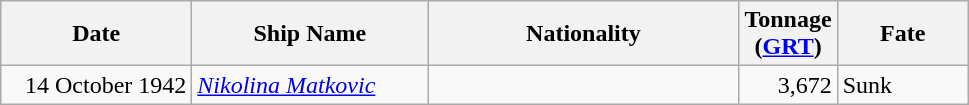<table class="wikitable sortable">
<tr>
<th width="120px">Date</th>
<th width="150px">Ship Name</th>
<th width="200px">Nationality</th>
<th width="25px">Tonnage<br>(<a href='#'>GRT</a>)</th>
<th width="80px">Fate</th>
</tr>
<tr>
<td align="right">14 October 1942</td>
<td align="left"><a href='#'><em>Nikolina Matkovic</em></a></td>
<td align="left"></td>
<td align="right">3,672</td>
<td align="left">Sunk</td>
</tr>
</table>
